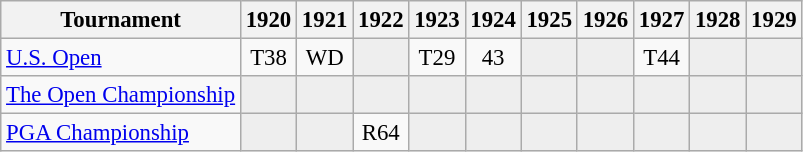<table class="wikitable" style="font-size:95%;text-align:center;">
<tr>
<th>Tournament</th>
<th>1920</th>
<th>1921</th>
<th>1922</th>
<th>1923</th>
<th>1924</th>
<th>1925</th>
<th>1926</th>
<th>1927</th>
<th>1928</th>
<th>1929</th>
</tr>
<tr>
<td align=left><a href='#'>U.S. Open</a></td>
<td>T38</td>
<td>WD</td>
<td style="background:#eeeeee;"></td>
<td>T29</td>
<td>43</td>
<td style="background:#eeeeee;"></td>
<td style="background:#eeeeee;"></td>
<td>T44</td>
<td style="background:#eeeeee;"></td>
<td style="background:#eeeeee;"></td>
</tr>
<tr>
<td align=left><a href='#'>The Open Championship</a></td>
<td style="background:#eeeeee;"></td>
<td style="background:#eeeeee;"></td>
<td style="background:#eeeeee;"></td>
<td style="background:#eeeeee;"></td>
<td style="background:#eeeeee;"></td>
<td style="background:#eeeeee;"></td>
<td style="background:#eeeeee;"></td>
<td style="background:#eeeeee;"></td>
<td style="background:#eeeeee;"></td>
<td style="background:#eeeeee;"></td>
</tr>
<tr>
<td align=left><a href='#'>PGA Championship</a></td>
<td style="background:#eeeeee;"></td>
<td style="background:#eeeeee;"></td>
<td>R64</td>
<td style="background:#eeeeee;"></td>
<td style="background:#eeeeee;"></td>
<td style="background:#eeeeee;"></td>
<td style="background:#eeeeee;"></td>
<td style="background:#eeeeee;"></td>
<td style="background:#eeeeee;"></td>
<td style="background:#eeeeee;"></td>
</tr>
</table>
